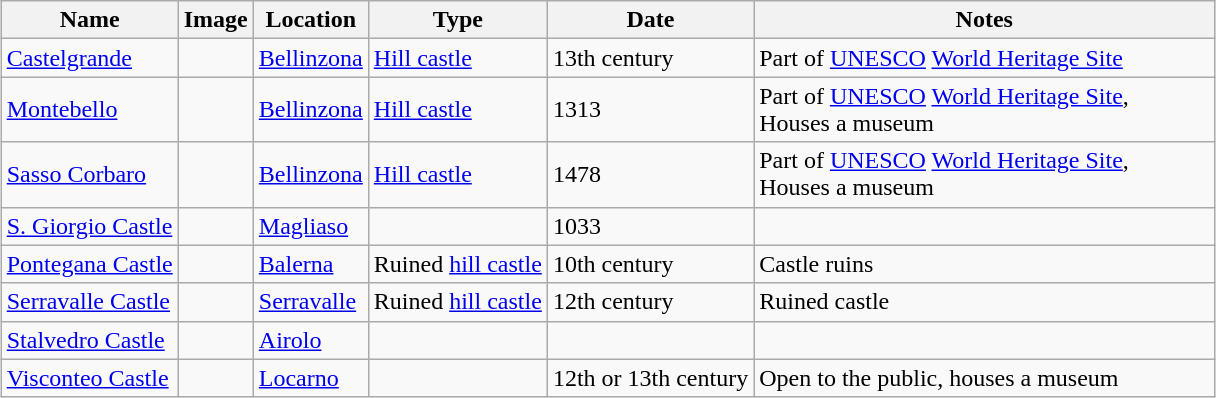<table class="wikitable sortable" style="text-align:left; margin-left: auto; margin-right: auto; border: none; width:500">
<tr>
<th>Name</th>
<th class="unsortable">Image</th>
<th>Location</th>
<th>Type</th>
<th>Date</th>
<th class="unsortable" style="width: 300px;">Notes</th>
</tr>
<tr>
<td><a href='#'>Castelgrande</a></td>
<td></td>
<td><a href='#'>Bellinzona</a><br></td>
<td><a href='#'>Hill castle</a></td>
<td data-sort-value=1250>13th century</td>
<td>Part of <a href='#'>UNESCO</a> <a href='#'>World Heritage Site</a></td>
</tr>
<tr>
<td><a href='#'>Montebello</a></td>
<td></td>
<td><a href='#'>Bellinzona</a><br></td>
<td><a href='#'>Hill castle</a></td>
<td>1313</td>
<td>Part of <a href='#'>UNESCO</a> <a href='#'>World Heritage Site</a>,<br> Houses a museum</td>
</tr>
<tr>
<td><a href='#'>Sasso Corbaro</a></td>
<td></td>
<td><a href='#'>Bellinzona</a><br></td>
<td><a href='#'>Hill castle</a></td>
<td>1478</td>
<td>Part of <a href='#'>UNESCO</a> <a href='#'>World Heritage Site</a>,<br> Houses a museum</td>
</tr>
<tr>
<td><a href='#'>S. Giorgio Castle</a></td>
<td></td>
<td><a href='#'>Magliaso</a><br></td>
<td></td>
<td>1033</td>
<td></td>
</tr>
<tr>
<td><a href='#'>Pontegana Castle</a></td>
<td></td>
<td><a href='#'>Balerna</a><br></td>
<td>Ruined <a href='#'>hill castle</a></td>
<td data-sort-value=950>10th century</td>
<td>Castle ruins</td>
</tr>
<tr>
<td><a href='#'>Serravalle Castle</a></td>
<td></td>
<td><a href='#'>Serravalle</a><br></td>
<td>Ruined <a href='#'>hill castle</a></td>
<td data-sort-value=1150>12th century</td>
<td>Ruined castle</td>
</tr>
<tr>
<td><a href='#'>Stalvedro Castle</a></td>
<td></td>
<td><a href='#'>Airolo</a></td>
<td></td>
<td></td>
<td></td>
</tr>
<tr>
<td><a href='#'>Visconteo Castle</a></td>
<td></td>
<td><a href='#'>Locarno</a><br></td>
<td></td>
<td data-sort-value=1150>12th or 13th century</td>
<td>Open to the public, houses a museum</td>
</tr>
<tr>
</tr>
</table>
